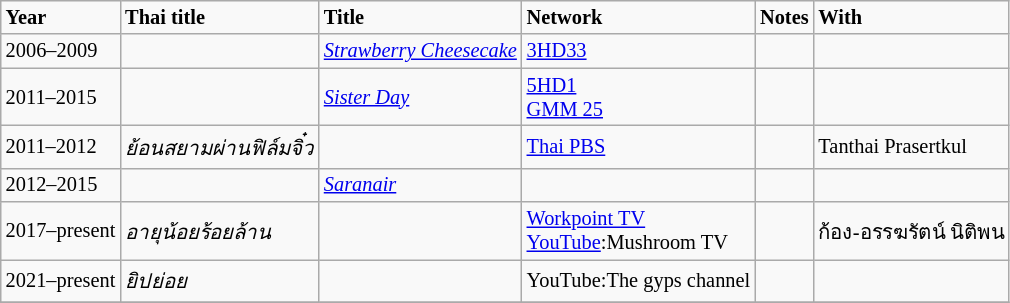<table class="wikitable" style="font-size: 85%;">
<tr>
<td><strong>Year</strong></td>
<td><strong>Thai title</strong></td>
<td><strong>Title</strong></td>
<td><strong>Network</strong></td>
<td><strong>Notes</strong></td>
<td><strong>With</strong></td>
</tr>
<tr>
<td rowspan="1">2006–2009</td>
<td><em></em></td>
<td><em><a href='#'>Strawberry Cheesecake</a></em></td>
<td><a href='#'>3HD33</a></td>
<td></td>
<td></td>
</tr>
<tr>
<td rowspan="1">2011–2015</td>
<td><em> </em></td>
<td><em><a href='#'>Sister Day</a></em></td>
<td><a href='#'>5HD1</a> <br> <a href='#'>GMM 25</a></td>
<td></td>
<td></td>
</tr>
<tr>
<td rowspan="1">2011–2012</td>
<td><em>ย้อนสยามผ่านฟิล์มจิ๋ว</em></td>
<td><em> </em></td>
<td><a href='#'>Thai PBS</a></td>
<td></td>
<td>Tanthai Prasertkul</td>
</tr>
<tr>
<td rowspan="1">2012–2015</td>
<td><em></em></td>
<td><em><a href='#'>Saranair</a></em></td>
<td></td>
<td></td>
<td></td>
</tr>
<tr>
<td rowspan="1">2017–present</td>
<td><em>อายุน้อยร้อยล้าน</em></td>
<td><em> </em></td>
<td><a href='#'>Workpoint TV</a> <br> <a href='#'>YouTube</a>:Mushroom TV</td>
<td></td>
<td>ก้อง-อรรฆรัตน์ นิติพน</td>
</tr>
<tr>
<td rowspan="1">2021–present</td>
<td><em>ยิปย่อย</em></td>
<td><em> </em></td>
<td>YouTube:The gyps channel</td>
<td></td>
<td></td>
</tr>
<tr>
</tr>
</table>
